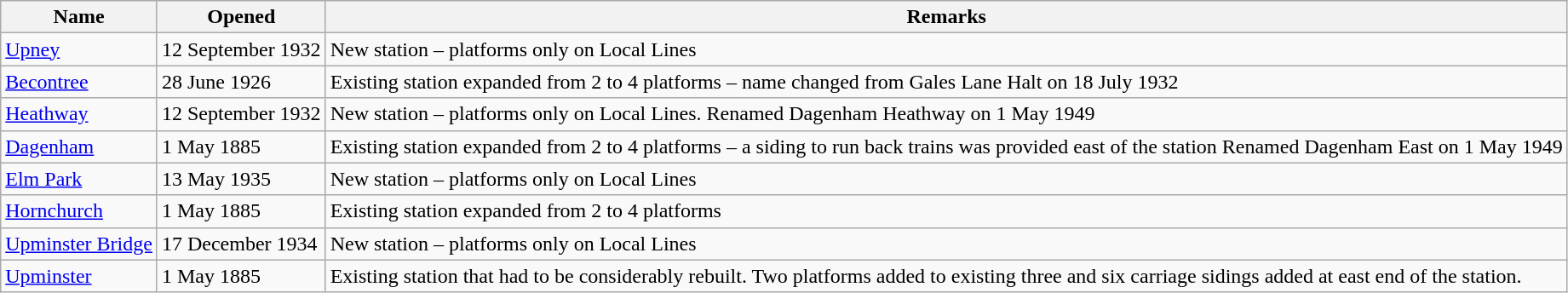<table class="wikitable">
<tr>
<th>Name</th>
<th>Opened</th>
<th>Remarks</th>
</tr>
<tr>
<td><a href='#'>Upney</a></td>
<td>12 September 1932</td>
<td>New station – platforms only on Local Lines</td>
</tr>
<tr>
<td><a href='#'>Becontree</a></td>
<td>28 June 1926</td>
<td>Existing station expanded from 2 to 4 platforms – name changed from Gales Lane Halt on 18 July 1932</td>
</tr>
<tr>
<td><a href='#'>Heathway</a></td>
<td>12 September 1932</td>
<td>New station – platforms only on Local Lines. Renamed Dagenham Heathway on 1 May 1949</td>
</tr>
<tr>
<td><a href='#'>Dagenham</a></td>
<td>1 May 1885</td>
<td>Existing station expanded from 2 to 4 platforms – a siding to run back trains was provided east of the station Renamed Dagenham East on 1 May 1949</td>
</tr>
<tr>
<td><a href='#'>Elm Park</a></td>
<td>13 May 1935</td>
<td>New station – platforms only on Local Lines</td>
</tr>
<tr>
<td><a href='#'>Hornchurch</a></td>
<td>1 May 1885</td>
<td>Existing station expanded from 2 to 4 platforms</td>
</tr>
<tr>
<td><a href='#'>Upminster Bridge</a></td>
<td>17 December 1934</td>
<td>New station – platforms only on Local Lines</td>
</tr>
<tr>
<td><a href='#'>Upminster</a></td>
<td>1 May 1885</td>
<td>Existing station that had to be considerably rebuilt. Two platforms added to existing three and six carriage sidings added at east end of the station.</td>
</tr>
</table>
